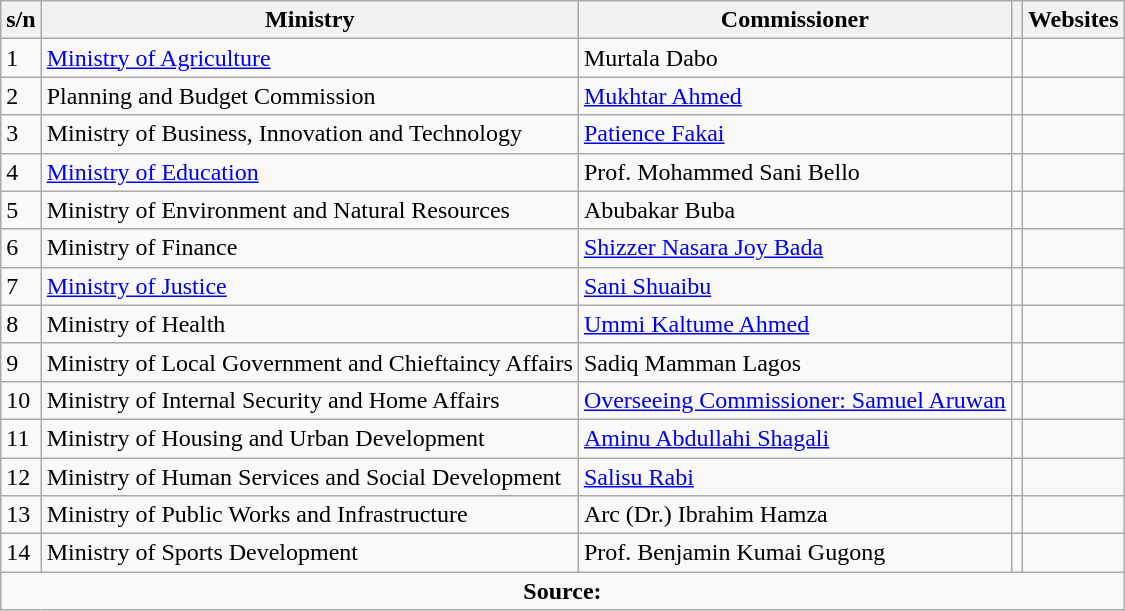<table class="wikitable">
<tr>
<th>s/n</th>
<th>Ministry</th>
<th>Commissioner</th>
<th></th>
<th>Websites</th>
</tr>
<tr>
<td>1</td>
<td><a href='#'>Ministry of Agriculture</a></td>
<td>Murtala Dabo</td>
<td></td>
<td></td>
</tr>
<tr>
<td>2</td>
<td>Planning and Budget Commission</td>
<td><a href='#'>Mukhtar Ahmed</a></td>
<td></td>
<td></td>
</tr>
<tr>
<td>3</td>
<td>Ministry of Business, Innovation and Technology</td>
<td><a href='#'>Patience Fakai</a></td>
<td></td>
<td></td>
</tr>
<tr>
<td>4</td>
<td><a href='#'>Ministry of Education</a></td>
<td>Prof. Mohammed Sani Bello</td>
<td></td>
<td></td>
</tr>
<tr>
<td>5</td>
<td>Ministry of Environment and Natural Resources</td>
<td>Abubakar Buba</td>
<td></td>
<td></td>
</tr>
<tr>
<td>6</td>
<td>Ministry of Finance</td>
<td><a href='#'>Shizzer Nasara Joy Bada</a></td>
<td></td>
<td></td>
</tr>
<tr>
<td>7</td>
<td><a href='#'>Ministry of Justice</a></td>
<td><a href='#'>Sani Shuaibu</a></td>
<td></td>
<td></td>
</tr>
<tr>
<td>8</td>
<td>Ministry of Health</td>
<td><a href='#'>Ummi Kaltume Ahmed</a></td>
<td></td>
<td></td>
</tr>
<tr>
<td>9</td>
<td>Ministry of Local Government and Chieftaincy Affairs</td>
<td>Sadiq Mamman Lagos</td>
<td></td>
<td></td>
</tr>
<tr>
<td>10</td>
<td>Ministry of Internal Security and Home Affairs</td>
<td><a href='#'>Overseeing Commissioner: Samuel Aruwan</a></td>
<td></td>
<td></td>
</tr>
<tr>
<td>11</td>
<td>Ministry of Housing and Urban Development</td>
<td><a href='#'>Aminu Abdullahi Shagali</a></td>
<td></td>
<td></td>
</tr>
<tr>
<td>12</td>
<td>Ministry of Human Services and Social Development</td>
<td><a href='#'>Salisu Rabi</a></td>
<td></td>
<td></td>
</tr>
<tr>
<td>13</td>
<td>Ministry of Public Works and Infrastructure</td>
<td>Arc (Dr.) Ibrahim Hamza</td>
<td></td>
<td></td>
</tr>
<tr>
<td>14</td>
<td>Ministry of Sports Development</td>
<td>Prof. Benjamin Kumai Gugong</td>
<td></td>
<td></td>
</tr>
<tr>
<td colspan="5" style="text-align: center;"><strong>Source:</strong></td>
</tr>
</table>
